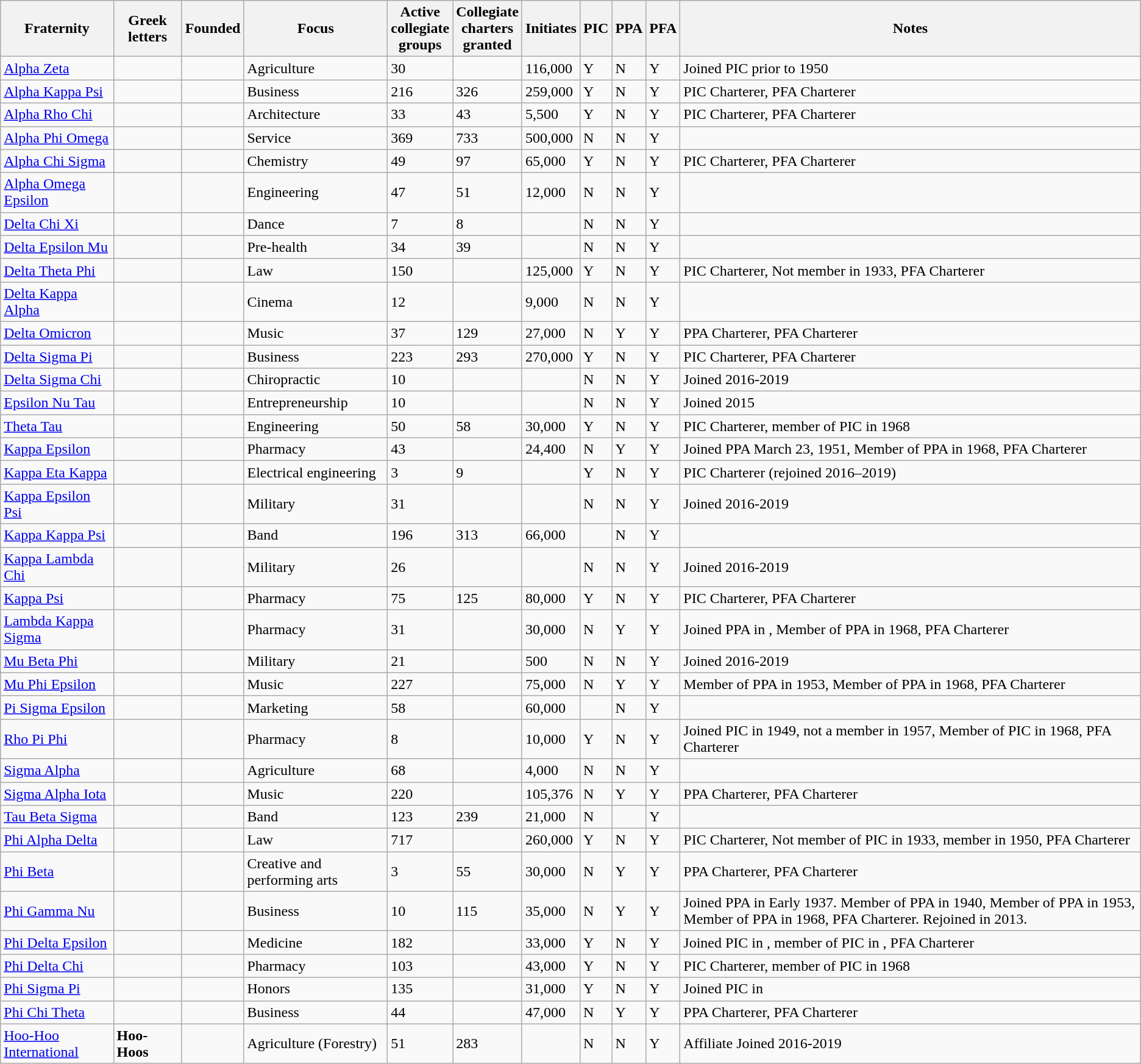<table class="wikitable sortable">
<tr>
<th>Fraternity</th>
<th>Greek letters</th>
<th>Founded</th>
<th>Focus</th>
<th>Active<br> collegiate<br> groups</th>
<th>Collegiate<br> charters<br> granted</th>
<th>Initiates</th>
<th>PIC</th>
<th>PPA</th>
<th>PFA</th>
<th>Notes</th>
</tr>
<tr>
<td><a href='#'>Alpha Zeta</a></td>
<td><strong></strong></td>
<td></td>
<td>Agriculture</td>
<td>30</td>
<td></td>
<td>116,000</td>
<td>Y</td>
<td>N</td>
<td>Y</td>
<td>Joined PIC prior to 1950</td>
</tr>
<tr>
<td><a href='#'>Alpha Kappa Psi</a></td>
<td><strong></strong></td>
<td></td>
<td>Business</td>
<td>216</td>
<td>326</td>
<td>259,000</td>
<td>Y</td>
<td>N</td>
<td>Y</td>
<td>PIC Charterer, PFA Charterer</td>
</tr>
<tr>
<td><a href='#'>Alpha Rho Chi</a></td>
<td><strong></strong></td>
<td></td>
<td>Architecture</td>
<td>33</td>
<td>43</td>
<td>5,500</td>
<td>Y</td>
<td>N</td>
<td>Y</td>
<td>PIC Charterer, PFA Charterer</td>
</tr>
<tr>
<td><a href='#'>Alpha Phi Omega</a></td>
<td><strong></strong></td>
<td></td>
<td>Service</td>
<td>369</td>
<td>733</td>
<td>500,000</td>
<td>N</td>
<td>N</td>
<td>Y</td>
<td></td>
</tr>
<tr>
<td><a href='#'>Alpha Chi Sigma</a></td>
<td><strong></strong></td>
<td></td>
<td>Chemistry</td>
<td>49</td>
<td>97</td>
<td>65,000</td>
<td>Y</td>
<td>N</td>
<td>Y</td>
<td>PIC Charterer, PFA Charterer</td>
</tr>
<tr>
<td><a href='#'>Alpha Omega Epsilon</a></td>
<td><strong></strong></td>
<td></td>
<td>Engineering</td>
<td>47</td>
<td>51</td>
<td>12,000</td>
<td>N</td>
<td>N</td>
<td>Y</td>
<td></td>
</tr>
<tr>
<td><a href='#'>Delta Chi Xi</a></td>
<td><strong></strong></td>
<td></td>
<td>Dance</td>
<td>7</td>
<td>8</td>
<td></td>
<td>N</td>
<td>N</td>
<td>Y</td>
<td></td>
</tr>
<tr>
<td><a href='#'>Delta Epsilon Mu</a></td>
<td><strong></strong></td>
<td></td>
<td>Pre-health</td>
<td>34</td>
<td>39</td>
<td></td>
<td>N</td>
<td>N</td>
<td>Y</td>
<td></td>
</tr>
<tr>
<td><a href='#'>Delta Theta Phi</a></td>
<td><strong></strong></td>
<td></td>
<td>Law</td>
<td>150</td>
<td></td>
<td>125,000</td>
<td>Y</td>
<td>N</td>
<td>Y</td>
<td>PIC Charterer, Not member in 1933, PFA Charterer</td>
</tr>
<tr>
<td><a href='#'>Delta Kappa Alpha</a></td>
<td><strong></strong></td>
<td></td>
<td>Cinema</td>
<td>12</td>
<td></td>
<td>9,000</td>
<td>N</td>
<td>N</td>
<td>Y</td>
<td></td>
</tr>
<tr>
<td><a href='#'>Delta Omicron</a></td>
<td><strong></strong></td>
<td></td>
<td>Music</td>
<td>37</td>
<td>129</td>
<td>27,000</td>
<td>N</td>
<td>Y</td>
<td>Y</td>
<td>PPA Charterer, PFA Charterer</td>
</tr>
<tr>
<td><a href='#'>Delta Sigma Pi</a></td>
<td><strong></strong></td>
<td></td>
<td>Business</td>
<td>223</td>
<td>293</td>
<td>270,000</td>
<td>Y</td>
<td>N</td>
<td>Y</td>
<td>PIC Charterer, PFA Charterer</td>
</tr>
<tr>
<td><a href='#'>Delta Sigma Chi</a></td>
<td><strong></strong></td>
<td></td>
<td>Chiropractic</td>
<td>10</td>
<td></td>
<td></td>
<td>N</td>
<td>N</td>
<td>Y</td>
<td> Joined 2016-2019</td>
</tr>
<tr>
<td><a href='#'>Epsilon Nu Tau</a></td>
<td><strong></strong></td>
<td></td>
<td>Entrepreneurship</td>
<td>10</td>
<td></td>
<td></td>
<td>N</td>
<td>N</td>
<td>Y</td>
<td>Joined 2015</td>
</tr>
<tr>
<td><a href='#'>Theta Tau</a></td>
<td><strong></strong></td>
<td></td>
<td>Engineering</td>
<td>50</td>
<td>58</td>
<td>30,000</td>
<td>Y</td>
<td>N</td>
<td>Y</td>
<td>PIC Charterer, member of PIC in 1968</td>
</tr>
<tr>
<td><a href='#'>Kappa Epsilon</a></td>
<td><strong></strong></td>
<td></td>
<td>Pharmacy</td>
<td>43</td>
<td></td>
<td>24,400</td>
<td>N</td>
<td>Y</td>
<td>Y</td>
<td>Joined PPA March 23, 1951, Member of PPA in 1968, PFA Charterer</td>
</tr>
<tr>
<td><a href='#'>Kappa Eta Kappa</a></td>
<td><strong></strong></td>
<td></td>
<td>Electrical engineering</td>
<td>3</td>
<td>9</td>
<td></td>
<td>Y</td>
<td>N</td>
<td>Y</td>
<td>PIC Charterer (rejoined 2016–2019)</td>
</tr>
<tr>
<td><a href='#'>Kappa Epsilon Psi</a></td>
<td><strong></strong></td>
<td></td>
<td>Military</td>
<td>31</td>
<td></td>
<td></td>
<td>N</td>
<td>N</td>
<td>Y</td>
<td> Joined 2016-2019</td>
</tr>
<tr>
<td><a href='#'>Kappa Kappa Psi</a></td>
<td><strong></strong></td>
<td></td>
<td>Band</td>
<td>196</td>
<td>313</td>
<td>66,000</td>
<td></td>
<td>N</td>
<td>Y</td>
<td></td>
</tr>
<tr>
<td><a href='#'>Kappa Lambda Chi</a></td>
<td><strong></strong></td>
<td></td>
<td>Military</td>
<td>26</td>
<td></td>
<td></td>
<td>N</td>
<td>N</td>
<td>Y</td>
<td> Joined 2016-2019</td>
</tr>
<tr>
<td><a href='#'>Kappa Psi</a></td>
<td><strong></strong></td>
<td></td>
<td>Pharmacy</td>
<td>75</td>
<td>125</td>
<td>80,000</td>
<td>Y</td>
<td>N</td>
<td>Y</td>
<td>PIC Charterer, PFA Charterer</td>
</tr>
<tr>
<td><a href='#'>Lambda Kappa Sigma</a></td>
<td><strong></strong></td>
<td></td>
<td>Pharmacy</td>
<td>31</td>
<td></td>
<td>30,000</td>
<td>N</td>
<td>Y</td>
<td>Y</td>
<td>Joined PPA in , Member of PPA in 1968, PFA Charterer</td>
</tr>
<tr>
<td><a href='#'>Mu Beta Phi</a></td>
<td><strong></strong></td>
<td></td>
<td>Military</td>
<td>21</td>
<td></td>
<td>500</td>
<td>N</td>
<td>N</td>
<td>Y</td>
<td> Joined 2016-2019</td>
</tr>
<tr>
<td><a href='#'>Mu Phi Epsilon</a></td>
<td><strong></strong></td>
<td></td>
<td>Music</td>
<td>227</td>
<td></td>
<td>75,000</td>
<td>N</td>
<td>Y</td>
<td>Y</td>
<td>Member of PPA in 1953, Member of PPA in 1968, PFA Charterer</td>
</tr>
<tr>
<td><a href='#'>Pi Sigma Epsilon</a></td>
<td><strong></strong></td>
<td></td>
<td>Marketing</td>
<td>58</td>
<td></td>
<td>60,000</td>
<td></td>
<td>N</td>
<td>Y</td>
<td></td>
</tr>
<tr>
<td><a href='#'>Rho Pi Phi</a></td>
<td><strong></strong></td>
<td></td>
<td>Pharmacy</td>
<td>8</td>
<td></td>
<td>10,000</td>
<td>Y</td>
<td>N</td>
<td>Y</td>
<td>Joined PIC in 1949, not a member in 1957, Member of PIC in 1968, PFA Charterer</td>
</tr>
<tr>
<td><a href='#'>Sigma Alpha</a></td>
<td><strong></strong></td>
<td></td>
<td>Agriculture</td>
<td>68</td>
<td></td>
<td>4,000</td>
<td>N</td>
<td>N</td>
<td>Y</td>
<td></td>
</tr>
<tr>
<td><a href='#'>Sigma Alpha Iota</a></td>
<td><strong></strong></td>
<td></td>
<td>Music</td>
<td>220</td>
<td></td>
<td>105,376</td>
<td>N</td>
<td>Y</td>
<td>Y</td>
<td>PPA Charterer, PFA Charterer</td>
</tr>
<tr>
<td><a href='#'>Tau Beta Sigma</a></td>
<td><strong></strong></td>
<td></td>
<td>Band</td>
<td>123</td>
<td>239</td>
<td>21,000</td>
<td>N</td>
<td></td>
<td>Y</td>
<td></td>
</tr>
<tr>
<td><a href='#'>Phi Alpha Delta</a></td>
<td><strong></strong></td>
<td></td>
<td>Law</td>
<td>717</td>
<td></td>
<td>260,000</td>
<td>Y</td>
<td>N</td>
<td>Y</td>
<td>PIC Charterer, Not member of PIC in 1933, member in 1950, PFA Charterer</td>
</tr>
<tr>
<td><a href='#'>Phi Beta</a></td>
<td><strong></strong></td>
<td></td>
<td>Creative and performing arts</td>
<td>3</td>
<td>55</td>
<td>30,000</td>
<td>N</td>
<td>Y</td>
<td>Y</td>
<td>PPA Charterer, PFA Charterer</td>
</tr>
<tr>
<td><a href='#'>Phi Gamma Nu</a></td>
<td><strong></strong></td>
<td></td>
<td>Business</td>
<td>10</td>
<td>115</td>
<td>35,000</td>
<td>N</td>
<td>Y</td>
<td>Y</td>
<td>Joined PPA in Early 1937. Member of PPA in 1940, Member of PPA in 1953, Member of PPA in 1968, PFA Charterer. Rejoined in 2013.</td>
</tr>
<tr>
<td><a href='#'>Phi Delta Epsilon</a></td>
<td><strong></strong></td>
<td></td>
<td>Medicine</td>
<td>182</td>
<td></td>
<td>33,000</td>
<td>Y</td>
<td>N</td>
<td>Y</td>
<td>Joined PIC in , member of PIC in , PFA Charterer</td>
</tr>
<tr>
<td><a href='#'>Phi Delta Chi</a></td>
<td><strong></strong></td>
<td></td>
<td>Pharmacy</td>
<td>103</td>
<td></td>
<td>43,000</td>
<td>Y</td>
<td>N</td>
<td>Y</td>
<td>PIC Charterer, member of PIC in 1968</td>
</tr>
<tr>
<td><a href='#'>Phi Sigma Pi</a></td>
<td><strong></strong></td>
<td></td>
<td>Honors</td>
<td>135</td>
<td></td>
<td>31,000</td>
<td>Y</td>
<td>N</td>
<td>Y</td>
<td>Joined PIC in </td>
</tr>
<tr>
<td><a href='#'>Phi Chi Theta</a></td>
<td><strong></strong></td>
<td></td>
<td>Business</td>
<td>44</td>
<td></td>
<td>47,000</td>
<td>N</td>
<td>Y</td>
<td>Y</td>
<td>PPA Charterer, PFA Charterer</td>
</tr>
<tr>
<td><a href='#'>Hoo-Hoo International</a></td>
<td><strong>Hoo-Hoos</strong></td>
<td></td>
<td>Agriculture (Forestry)</td>
<td>51</td>
<td>283</td>
<td></td>
<td>N</td>
<td>N</td>
<td>Y</td>
<td>Affiliate Joined 2016-2019</td>
</tr>
</table>
